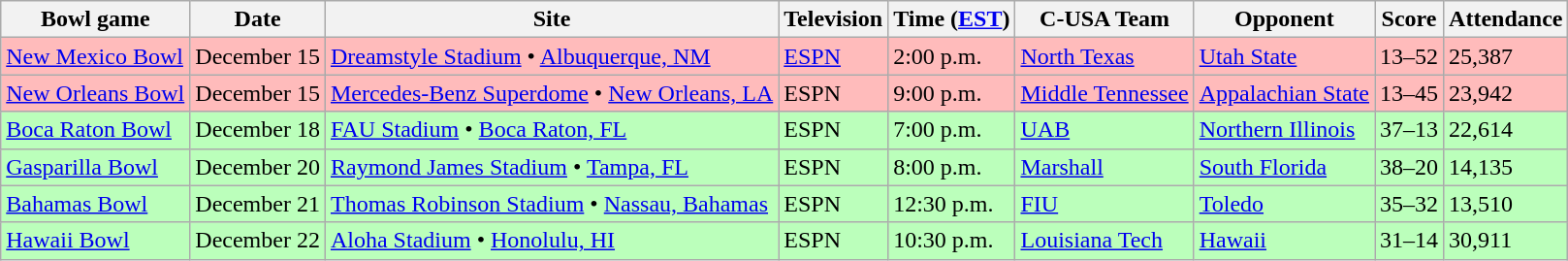<table class="wikitable">
<tr>
<th>Bowl game</th>
<th>Date</th>
<th>Site</th>
<th>Television</th>
<th>Time (<a href='#'>EST</a>)</th>
<th>C-USA Team</th>
<th>Opponent</th>
<th>Score</th>
<th>Attendance</th>
</tr>
<tr style="background:#fbb;">
<td><a href='#'>New Mexico Bowl</a></td>
<td>December 15</td>
<td><a href='#'>Dreamstyle Stadium</a> • <a href='#'>Albuquerque, NM</a></td>
<td><a href='#'>ESPN</a></td>
<td>2:00 p.m.</td>
<td><a href='#'>North Texas</a></td>
<td><a href='#'>Utah State</a></td>
<td>13–52</td>
<td>25,387</td>
</tr>
<tr style="background:#fbb;">
<td><a href='#'>New Orleans Bowl</a></td>
<td>December 15</td>
<td><a href='#'>Mercedes-Benz Superdome</a> • <a href='#'>New Orleans, LA</a></td>
<td>ESPN</td>
<td>9:00 p.m.</td>
<td><a href='#'>Middle Tennessee</a></td>
<td><a href='#'>Appalachian State</a></td>
<td>13–45</td>
<td>23,942</td>
</tr>
<tr style="background:#bfb;">
<td><a href='#'>Boca Raton Bowl</a></td>
<td>December 18</td>
<td><a href='#'>FAU Stadium</a> • <a href='#'>Boca Raton, FL</a></td>
<td>ESPN</td>
<td>7:00 p.m.</td>
<td><a href='#'>UAB</a></td>
<td><a href='#'>Northern Illinois</a></td>
<td>37–13</td>
<td>22,614</td>
</tr>
<tr style="background:#bfb;">
<td><a href='#'>Gasparilla Bowl</a></td>
<td>December 20</td>
<td><a href='#'>Raymond James Stadium</a> • <a href='#'>Tampa, FL</a></td>
<td>ESPN</td>
<td>8:00 p.m.</td>
<td><a href='#'>Marshall</a></td>
<td><a href='#'>South Florida</a></td>
<td>38–20</td>
<td>14,135</td>
</tr>
<tr style="background:#bfb;">
<td><a href='#'>Bahamas Bowl</a></td>
<td>December 21</td>
<td><a href='#'>Thomas Robinson Stadium</a> • <a href='#'>Nassau, Bahamas</a></td>
<td>ESPN</td>
<td>12:30 p.m.</td>
<td><a href='#'>FIU</a></td>
<td><a href='#'>Toledo</a></td>
<td>35–32</td>
<td>13,510</td>
</tr>
<tr style="background:#bfb;">
<td><a href='#'>Hawaii Bowl</a></td>
<td>December 22</td>
<td><a href='#'>Aloha Stadium</a> • <a href='#'>Honolulu, HI</a></td>
<td>ESPN</td>
<td>10:30 p.m.</td>
<td><a href='#'>Louisiana Tech</a></td>
<td><a href='#'>Hawaii</a></td>
<td>31–14</td>
<td>30,911</td>
</tr>
</table>
